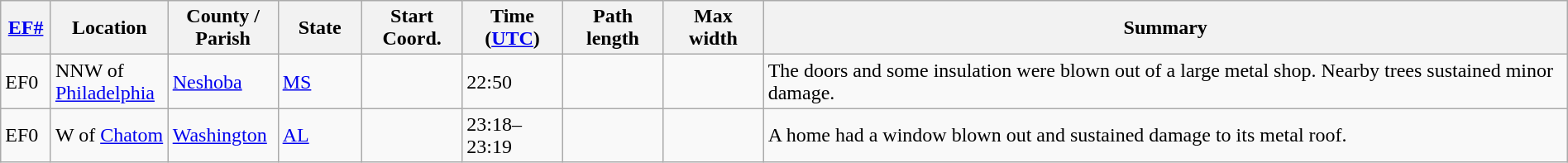<table class="wikitable sortable" style="width:100%;">
<tr>
<th scope="col"  style="width:3%; text-align:center;"><a href='#'>EF#</a></th>
<th scope="col"  style="width:7%; text-align:center;" class="unsortable">Location</th>
<th scope="col"  style="width:6%; text-align:center;" class="unsortable">County / Parish</th>
<th scope="col"  style="width:5%; text-align:center;">State</th>
<th scope="col"  style="width:6%; text-align:center;">Start Coord.</th>
<th scope="col"  style="width:6%; text-align:center;">Time (<a href='#'>UTC</a>)</th>
<th scope="col"  style="width:6%; text-align:center;">Path length</th>
<th scope="col"  style="width:6%; text-align:center;">Max width</th>
<th scope="col" class="unsortable" style="width:48%; text-align:center;">Summary</th>
</tr>
<tr>
<td bgcolor=>EF0</td>
<td>NNW of <a href='#'>Philadelphia</a></td>
<td><a href='#'>Neshoba</a></td>
<td><a href='#'>MS</a></td>
<td></td>
<td>22:50</td>
<td></td>
<td></td>
<td>The doors and some insulation were blown out of a large metal shop. Nearby trees sustained minor damage.</td>
</tr>
<tr>
<td bgcolor=>EF0</td>
<td>W of <a href='#'>Chatom</a></td>
<td><a href='#'>Washington</a></td>
<td><a href='#'>AL</a></td>
<td></td>
<td>23:18–23:19</td>
<td></td>
<td></td>
<td>A home had a window blown out and sustained damage to its metal roof.</td>
</tr>
</table>
